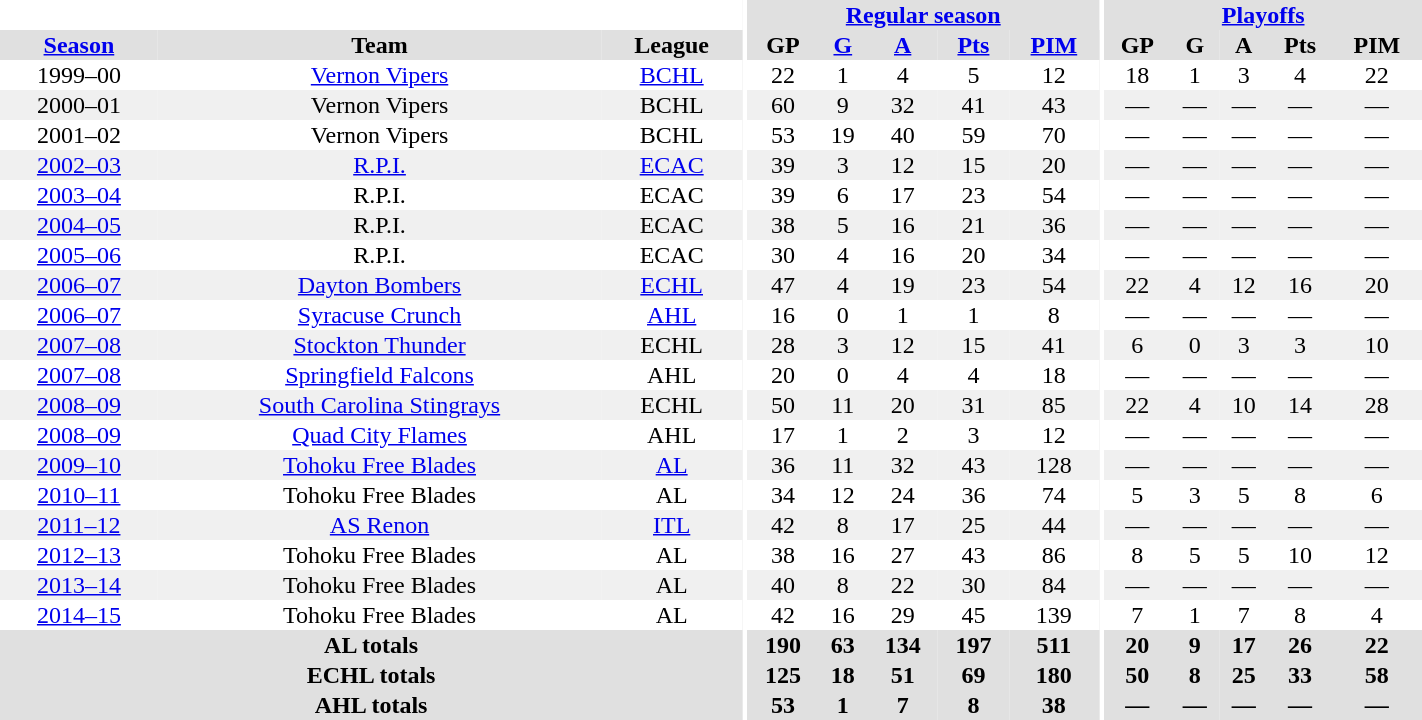<table border="0" cellpadding="1" cellspacing="0" style="text-align:center; width:75%">
<tr bgcolor="#e0e0e0">
<th colspan="3" bgcolor="#ffffff"></th>
<th rowspan="99" bgcolor="#ffffff"></th>
<th colspan="5"><a href='#'>Regular season</a></th>
<th rowspan="99" bgcolor="#ffffff"></th>
<th colspan="5"><a href='#'>Playoffs</a></th>
</tr>
<tr bgcolor="#e0e0e0">
<th><a href='#'>Season</a></th>
<th>Team</th>
<th>League</th>
<th>GP</th>
<th><a href='#'>G</a></th>
<th><a href='#'>A</a></th>
<th><a href='#'>Pts</a></th>
<th><a href='#'>PIM</a></th>
<th>GP</th>
<th>G</th>
<th>A</th>
<th>Pts</th>
<th>PIM</th>
</tr>
<tr ALIGN="center">
<td>1999–00</td>
<td><a href='#'>Vernon Vipers</a></td>
<td><a href='#'>BCHL</a></td>
<td>22</td>
<td>1</td>
<td>4</td>
<td>5</td>
<td>12</td>
<td>18</td>
<td>1</td>
<td>3</td>
<td>4</td>
<td>22</td>
</tr>
<tr ALIGN="center" bgcolor="#f0f0f0">
<td>2000–01</td>
<td>Vernon Vipers</td>
<td>BCHL</td>
<td>60</td>
<td>9</td>
<td>32</td>
<td>41</td>
<td>43</td>
<td>—</td>
<td>—</td>
<td>—</td>
<td>—</td>
<td>—</td>
</tr>
<tr ALIGN="center">
<td>2001–02</td>
<td>Vernon Vipers</td>
<td>BCHL</td>
<td>53</td>
<td>19</td>
<td>40</td>
<td>59</td>
<td>70</td>
<td>—</td>
<td>—</td>
<td>—</td>
<td>—</td>
<td>—</td>
</tr>
<tr ALIGN="center" bgcolor="#f0f0f0">
<td><a href='#'>2002–03</a></td>
<td><a href='#'>R.P.I.</a></td>
<td><a href='#'>ECAC</a></td>
<td>39</td>
<td>3</td>
<td>12</td>
<td>15</td>
<td>20</td>
<td>—</td>
<td>—</td>
<td>—</td>
<td>—</td>
<td>—</td>
</tr>
<tr ALIGN="center">
<td><a href='#'>2003–04</a></td>
<td>R.P.I.</td>
<td>ECAC</td>
<td>39</td>
<td>6</td>
<td>17</td>
<td>23</td>
<td>54</td>
<td>—</td>
<td>—</td>
<td>—</td>
<td>—</td>
<td>—</td>
</tr>
<tr ALIGN="center" bgcolor="#f0f0f0">
<td><a href='#'>2004–05</a></td>
<td>R.P.I.</td>
<td>ECAC</td>
<td>38</td>
<td>5</td>
<td>16</td>
<td>21</td>
<td>36</td>
<td>—</td>
<td>—</td>
<td>—</td>
<td>—</td>
<td>—</td>
</tr>
<tr ALIGN="center">
<td><a href='#'>2005–06</a></td>
<td>R.P.I.</td>
<td>ECAC</td>
<td>30</td>
<td>4</td>
<td>16</td>
<td>20</td>
<td>34</td>
<td>—</td>
<td>—</td>
<td>—</td>
<td>—</td>
<td>—</td>
</tr>
<tr ALIGN="center" bgcolor="#f0f0f0">
<td><a href='#'>2006–07</a></td>
<td><a href='#'>Dayton Bombers</a></td>
<td><a href='#'>ECHL</a></td>
<td>47</td>
<td>4</td>
<td>19</td>
<td>23</td>
<td>54</td>
<td>22</td>
<td>4</td>
<td>12</td>
<td>16</td>
<td>20</td>
</tr>
<tr ALIGN="center">
<td><a href='#'>2006–07</a></td>
<td><a href='#'>Syracuse Crunch</a></td>
<td><a href='#'>AHL</a></td>
<td>16</td>
<td>0</td>
<td>1</td>
<td>1</td>
<td>8</td>
<td>—</td>
<td>—</td>
<td>—</td>
<td>—</td>
<td>—</td>
</tr>
<tr ALIGN="center" bgcolor="#f0f0f0">
<td><a href='#'>2007–08</a></td>
<td><a href='#'>Stockton Thunder</a></td>
<td>ECHL</td>
<td>28</td>
<td>3</td>
<td>12</td>
<td>15</td>
<td>41</td>
<td>6</td>
<td>0</td>
<td>3</td>
<td>3</td>
<td>10</td>
</tr>
<tr ALIGN="center">
<td><a href='#'>2007–08</a></td>
<td><a href='#'>Springfield Falcons</a></td>
<td>AHL</td>
<td>20</td>
<td>0</td>
<td>4</td>
<td>4</td>
<td>18</td>
<td>—</td>
<td>—</td>
<td>—</td>
<td>—</td>
<td>—</td>
</tr>
<tr ALIGN="center" bgcolor="#f0f0f0">
<td><a href='#'>2008–09</a></td>
<td><a href='#'>South Carolina Stingrays</a></td>
<td>ECHL</td>
<td>50</td>
<td>11</td>
<td>20</td>
<td>31</td>
<td>85</td>
<td>22</td>
<td>4</td>
<td>10</td>
<td>14</td>
<td>28</td>
</tr>
<tr ALIGN="center">
<td><a href='#'>2008–09</a></td>
<td><a href='#'>Quad City Flames</a></td>
<td>AHL</td>
<td>17</td>
<td>1</td>
<td>2</td>
<td>3</td>
<td>12</td>
<td>—</td>
<td>—</td>
<td>—</td>
<td>—</td>
<td>—</td>
</tr>
<tr ALIGN="center" bgcolor="#f0f0f0">
<td><a href='#'>2009–10</a></td>
<td><a href='#'>Tohoku Free Blades</a></td>
<td><a href='#'>AL</a></td>
<td>36</td>
<td>11</td>
<td>32</td>
<td>43</td>
<td>128</td>
<td>—</td>
<td>—</td>
<td>—</td>
<td>—</td>
<td>—</td>
</tr>
<tr ALIGN="center">
<td><a href='#'>2010–11</a></td>
<td>Tohoku Free Blades</td>
<td>AL</td>
<td>34</td>
<td>12</td>
<td>24</td>
<td>36</td>
<td>74</td>
<td>5</td>
<td>3</td>
<td>5</td>
<td>8</td>
<td>6</td>
</tr>
<tr ALIGN="center" bgcolor="#f0f0f0">
<td><a href='#'>2011–12</a></td>
<td><a href='#'>AS Renon</a></td>
<td><a href='#'>ITL</a></td>
<td>42</td>
<td>8</td>
<td>17</td>
<td>25</td>
<td>44</td>
<td>—</td>
<td>—</td>
<td>—</td>
<td>—</td>
<td>—</td>
</tr>
<tr ALIGN="center">
<td><a href='#'>2012–13</a></td>
<td>Tohoku Free Blades</td>
<td>AL</td>
<td>38</td>
<td>16</td>
<td>27</td>
<td>43</td>
<td>86</td>
<td>8</td>
<td>5</td>
<td>5</td>
<td>10</td>
<td>12</td>
</tr>
<tr ALIGN="center" bgcolor="#f0f0f0">
<td><a href='#'>2013–14</a></td>
<td>Tohoku Free Blades</td>
<td>AL</td>
<td>40</td>
<td>8</td>
<td>22</td>
<td>30</td>
<td>84</td>
<td>—</td>
<td>—</td>
<td>—</td>
<td>—</td>
<td>—</td>
</tr>
<tr ALIGN="center">
<td><a href='#'>2014–15</a></td>
<td>Tohoku Free Blades</td>
<td>AL</td>
<td>42</td>
<td>16</td>
<td>29</td>
<td>45</td>
<td>139</td>
<td>7</td>
<td>1</td>
<td>7</td>
<td>8</td>
<td>4</td>
</tr>
<tr bgcolor="#e0e0e0">
<th colspan="3">AL totals</th>
<th>190</th>
<th>63</th>
<th>134</th>
<th>197</th>
<th>511</th>
<th>20</th>
<th>9</th>
<th>17</th>
<th>26</th>
<th>22</th>
</tr>
<tr bgcolor="#e0e0e0">
<th colspan="3">ECHL totals</th>
<th>125</th>
<th>18</th>
<th>51</th>
<th>69</th>
<th>180</th>
<th>50</th>
<th>8</th>
<th>25</th>
<th>33</th>
<th>58</th>
</tr>
<tr bgcolor="#e0e0e0">
<th colspan="3">AHL totals</th>
<th>53</th>
<th>1</th>
<th>7</th>
<th>8</th>
<th>38</th>
<th>—</th>
<th>—</th>
<th>—</th>
<th>—</th>
<th>—</th>
</tr>
</table>
